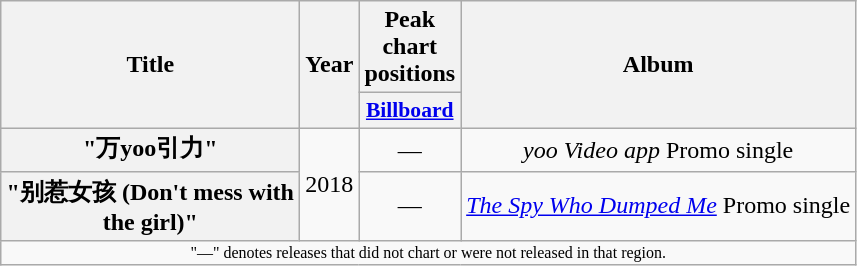<table class="wikitable plainrowheaders" style="text-align:center;">
<tr>
<th rowspan="2" scope="col" style="width:12em;">Title</th>
<th rowspan="2" scope="col">Year</th>
<th colspan="1">Peak chart positions</th>
<th rowspan="2" scope="col">Album</th>
</tr>
<tr>
<th scope="col" style="width:3em;font-size:90%;"><a href='#'>Billboard</a><br></th>
</tr>
<tr>
<th scope="row">"万yoo引力"</th>
<td rowspan="2">2018</td>
<td>—</td>
<td><em>yoo Video app</em> Promo single</td>
</tr>
<tr>
<th scope="row">"别惹女孩 (Don't mess with the girl)"</th>
<td>—</td>
<td><em><a href='#'>The Spy Who Dumped Me</a></em> Promo single</td>
</tr>
<tr>
<td colspan="6" style="text-align:center; font-size:8pt;">"—" denotes releases that did not chart or were not released in that region.</td>
</tr>
</table>
